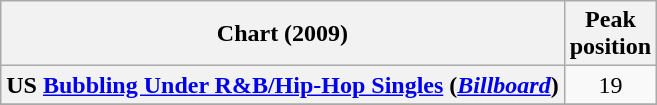<table class="wikitable sortable plainrowheaders" style="text-align:center">
<tr>
<th scope="col">Chart (2009)</th>
<th scope="col">Peak<br>position</th>
</tr>
<tr>
<th scope="row">US <a href='#'>Bubbling Under R&B/Hip-Hop Singles</a> (<a href='#'><em>Billboard</em></a>)</th>
<td>19</td>
</tr>
<tr>
</tr>
</table>
